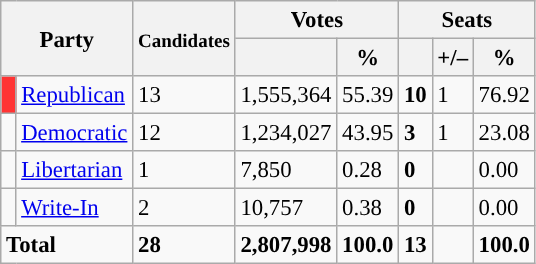<table class="wikitable" style="font-size: 95%;">
<tr>
<th colspan="2" rowspan="2">Party</th>
<th rowspan="2"><small>Candi</small><small>dates</small></th>
<th colspan="2">Votes</th>
<th colspan="3">Seats</th>
</tr>
<tr>
<th></th>
<th>%</th>
<th></th>
<th>+/–</th>
<th>%</th>
</tr>
<tr>
<th style="background-color:#FF3333; width: 3px"></th>
<td align="left"><a href='#'>Republican</a></td>
<td>13</td>
<td>1,555,364</td>
<td>55.39</td>
<td><strong>10</strong></td>
<td> 1</td>
<td>76.92</td>
</tr>
<tr>
<td style="background:"></td>
<td align="left"><a href='#'>Democratic</a></td>
<td>12</td>
<td>1,234,027</td>
<td>43.95</td>
<td><strong>3</strong></td>
<td> 1</td>
<td>23.08</td>
</tr>
<tr>
<td style="background:"></td>
<td align="left"><a href='#'>Libertarian</a></td>
<td>1</td>
<td>7,850</td>
<td>0.28</td>
<td><strong>0</strong></td>
<td></td>
<td>0.00</td>
</tr>
<tr>
<td style="background:"></td>
<td align="left"><a href='#'>Write-In</a></td>
<td>2</td>
<td>10,757</td>
<td>0.38</td>
<td><strong>0</strong></td>
<td></td>
<td>0.00</td>
</tr>
<tr style="font-weight:bold">
<td colspan="2" align="left">Total</td>
<td>28</td>
<td>2,807,998</td>
<td>100.0</td>
<td>13</td>
<td></td>
<td>100.0</td>
</tr>
</table>
